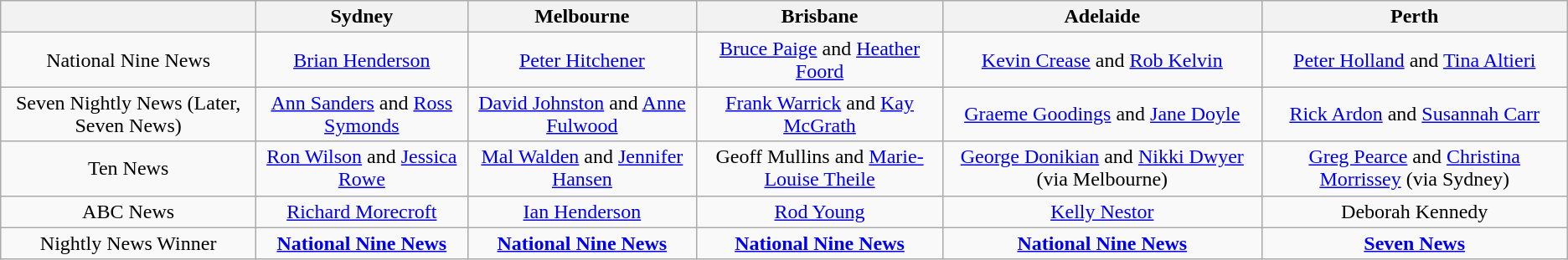<table class="wikitable">
<tr>
<th></th>
<th>Sydney</th>
<th>Melbourne</th>
<th>Brisbane</th>
<th>Adelaide</th>
<th>Perth</th>
</tr>
<tr style="text-align:center">
<td>National Nine News</td>
<td><a href='#'>Brian Henderson</a></td>
<td><a href='#'>Peter Hitchener</a></td>
<td><a href='#'>Bruce Paige</a> and <a href='#'>Heather Foord</a></td>
<td><a href='#'>Kevin Crease</a> and <a href='#'>Rob Kelvin</a></td>
<td><a href='#'>Peter Holland</a> and <a href='#'>Tina Altieri</a></td>
</tr>
<tr style="text-align:center"≥>
<td>Seven Nightly News (Later, Seven News)</td>
<td><a href='#'>Ann Sanders</a> and <a href='#'>Ross Symonds</a></td>
<td><a href='#'>David Johnston</a> and <a href='#'>Anne Fulwood</a></td>
<td><a href='#'>Frank Warrick</a> and <a href='#'>Kay McGrath</a></td>
<td><a href='#'>Graeme Goodings</a> and <a href='#'>Jane Doyle</a></td>
<td><a href='#'>Rick Ardon</a> and <a href='#'>Susannah Carr</a></td>
</tr>
<tr style="text-align:center">
<td>Ten News</td>
<td><a href='#'>Ron Wilson</a> and <a href='#'>Jessica Rowe</a></td>
<td><a href='#'>Mal Walden</a> and <a href='#'>Jennifer Hansen</a></td>
<td>Geoff Mullins and <a href='#'>Marie-Louise Theile</a></td>
<td><a href='#'>George Donikian</a> and <a href='#'>Nikki Dwyer</a> (via Melbourne)</td>
<td><a href='#'>Greg Pearce</a> and <a href='#'>Christina Morrissey</a> (via Sydney)</td>
</tr>
<tr style="text-align:center">
<td>ABC News</td>
<td><a href='#'>Richard Morecroft</a></td>
<td><a href='#'>Ian Henderson</a></td>
<td><a href='#'>Rod Young</a></td>
<td><a href='#'>Kelly Nestor</a></td>
<td>Deborah Kennedy</td>
</tr>
<tr style="text-align:center">
<td>Nightly News Winner</td>
<td><strong><a href='#'>National Nine News</a></strong></td>
<td><strong><a href='#'>National Nine News</a></strong></td>
<td><strong><a href='#'>National Nine News</a></strong></td>
<td><strong><a href='#'>National Nine News</a></strong></td>
<td><strong><a href='#'>Seven News</a></strong></td>
</tr>
</table>
